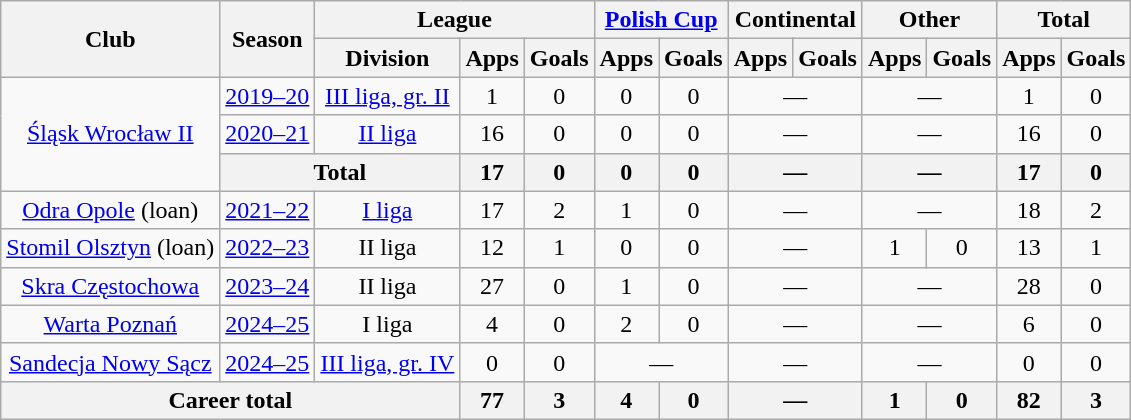<table class="wikitable" style="text-align: center;">
<tr>
<th rowspan="2">Club</th>
<th rowspan="2">Season</th>
<th colspan="3">League</th>
<th colspan="2"><a href='#'>Polish Cup</a></th>
<th colspan="2">Continental</th>
<th colspan="2">Other</th>
<th colspan="2">Total</th>
</tr>
<tr>
<th>Division</th>
<th>Apps</th>
<th>Goals</th>
<th>Apps</th>
<th>Goals</th>
<th>Apps</th>
<th>Goals</th>
<th>Apps</th>
<th>Goals</th>
<th>Apps</th>
<th>Goals</th>
</tr>
<tr>
<td rowspan="3"><a href='#'>Śląsk Wrocław II</a></td>
<td><a href='#'>2019–20</a></td>
<td><a href='#'>III liga, gr. II</a></td>
<td>1</td>
<td>0</td>
<td>0</td>
<td>0</td>
<td colspan="2">—</td>
<td colspan="2">—</td>
<td>1</td>
<td>0</td>
</tr>
<tr>
<td><a href='#'>2020–21</a></td>
<td><a href='#'>II liga</a></td>
<td>16</td>
<td>0</td>
<td>0</td>
<td>0</td>
<td colspan="2">—</td>
<td colspan="2">—</td>
<td>16</td>
<td>0</td>
</tr>
<tr>
<th colspan="2">Total</th>
<th>17</th>
<th>0</th>
<th>0</th>
<th>0</th>
<th colspan="2">—</th>
<th colspan="2">—</th>
<th>17</th>
<th>0</th>
</tr>
<tr>
<td><a href='#'>Odra Opole</a> (loan)</td>
<td><a href='#'>2021–22</a></td>
<td><a href='#'>I liga</a></td>
<td>17</td>
<td>2</td>
<td>1</td>
<td>0</td>
<td colspan="2">—</td>
<td colspan="2">—</td>
<td>18</td>
<td>2</td>
</tr>
<tr>
<td><a href='#'>Stomil Olsztyn</a> (loan)</td>
<td><a href='#'>2022–23</a></td>
<td>II liga</td>
<td>12</td>
<td>1</td>
<td>0</td>
<td>0</td>
<td colspan="2">—</td>
<td>1</td>
<td>0</td>
<td>13</td>
<td>1</td>
</tr>
<tr>
<td><a href='#'>Skra Częstochowa</a></td>
<td><a href='#'>2023–24</a></td>
<td>II liga</td>
<td>27</td>
<td>0</td>
<td>1</td>
<td>0</td>
<td colspan="2">—</td>
<td colspan="2">—</td>
<td>28</td>
<td>0</td>
</tr>
<tr>
<td><a href='#'>Warta Poznań</a></td>
<td><a href='#'>2024–25</a></td>
<td>I liga</td>
<td>4</td>
<td>0</td>
<td>2</td>
<td>0</td>
<td colspan="2">—</td>
<td colspan="2">—</td>
<td>6</td>
<td>0</td>
</tr>
<tr>
<td><a href='#'>Sandecja Nowy Sącz</a></td>
<td><a href='#'>2024–25</a></td>
<td><a href='#'>III liga, gr. IV</a></td>
<td>0</td>
<td>0</td>
<td colspan="2">—</td>
<td colspan="2">—</td>
<td colspan="2">—</td>
<td>0</td>
<td>0</td>
</tr>
<tr>
<th colspan="3">Career total</th>
<th>77</th>
<th>3</th>
<th>4</th>
<th>0</th>
<th colspan="2">—</th>
<th>1</th>
<th>0</th>
<th>82</th>
<th>3</th>
</tr>
</table>
